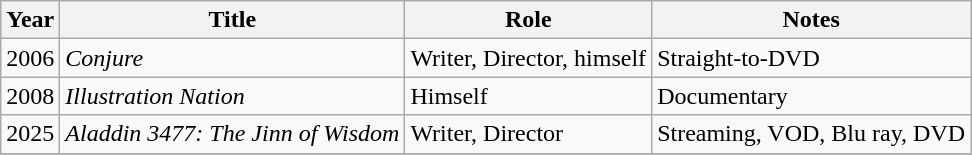<table class="wikitable sortable">
<tr>
<th>Year</th>
<th>Title</th>
<th>Role</th>
<th>Notes</th>
</tr>
<tr>
<td>2006</td>
<td><em>Conjure</em></td>
<td>Writer, Director, himself</td>
<td>Straight-to-DVD</td>
</tr>
<tr>
<td>2008</td>
<td><em>Illustration Nation</em></td>
<td>Himself</td>
<td>Documentary</td>
</tr>
<tr>
<td>2025</td>
<td><em>Aladdin 3477: The Jinn of Wisdom</em></td>
<td>Writer, Director</td>
<td>Streaming, VOD, Blu ray, DVD</td>
</tr>
<tr>
</tr>
</table>
